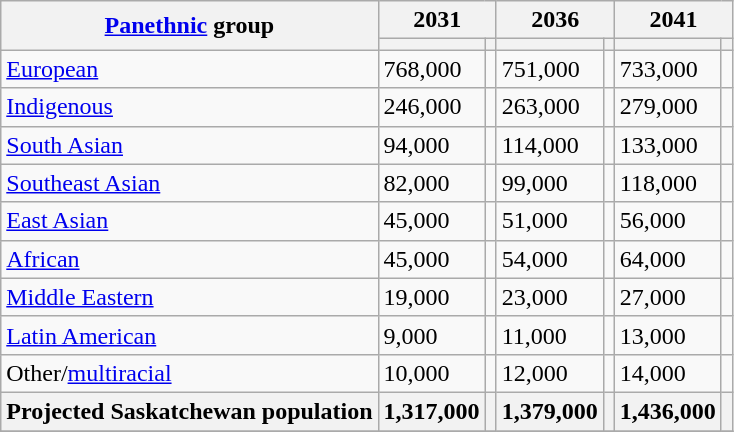<table class="wikitable">
<tr>
<th rowspan="2"><a href='#'>Panethnic</a> group</th>
<th colspan="2">2031</th>
<th colspan="2">2036</th>
<th colspan="2">2041</th>
</tr>
<tr>
<th><a href='#'></a></th>
<th></th>
<th></th>
<th></th>
<th></th>
<th></th>
</tr>
<tr>
<td><a href='#'>European</a></td>
<td>768,000</td>
<td></td>
<td>751,000</td>
<td></td>
<td>733,000</td>
<td></td>
</tr>
<tr>
<td><a href='#'>Indigenous</a></td>
<td>246,000</td>
<td></td>
<td>263,000</td>
<td></td>
<td>279,000</td>
<td></td>
</tr>
<tr>
<td><a href='#'>South Asian</a></td>
<td>94,000</td>
<td></td>
<td>114,000</td>
<td></td>
<td>133,000</td>
<td></td>
</tr>
<tr>
<td><a href='#'>Southeast Asian</a></td>
<td>82,000</td>
<td></td>
<td>99,000</td>
<td></td>
<td>118,000</td>
<td></td>
</tr>
<tr>
<td><a href='#'>East Asian</a></td>
<td>45,000</td>
<td></td>
<td>51,000</td>
<td></td>
<td>56,000</td>
<td></td>
</tr>
<tr>
<td><a href='#'>African</a></td>
<td>45,000</td>
<td></td>
<td>54,000</td>
<td></td>
<td>64,000</td>
<td></td>
</tr>
<tr>
<td><a href='#'>Middle Eastern</a></td>
<td>19,000</td>
<td></td>
<td>23,000</td>
<td></td>
<td>27,000</td>
<td></td>
</tr>
<tr>
<td><a href='#'>Latin American</a></td>
<td>9,000</td>
<td></td>
<td>11,000</td>
<td></td>
<td>13,000</td>
<td></td>
</tr>
<tr>
<td>Other/<a href='#'>multiracial</a></td>
<td>10,000</td>
<td></td>
<td>12,000</td>
<td></td>
<td>14,000</td>
<td></td>
</tr>
<tr>
<th>Projected Saskatchewan population</th>
<th>1,317,000</th>
<th></th>
<th>1,379,000</th>
<th></th>
<th>1,436,000</th>
<th></th>
</tr>
<tr class="sortbottom">
</tr>
</table>
